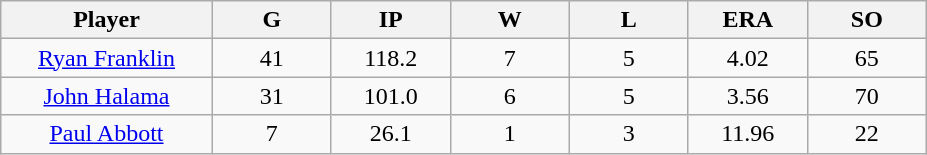<table class="wikitable sortable">
<tr>
<th bgcolor="#DDDDFF" width="16%">Player</th>
<th bgcolor="#DDDDFF" width="9%">G</th>
<th bgcolor="#DDDDFF" width="9%">IP</th>
<th bgcolor="#DDDDFF" width="9%">W</th>
<th bgcolor="#DDDDFF" width="9%">L</th>
<th bgcolor="#DDDDFF" width="9%">ERA</th>
<th bgcolor="#DDDDFF" width="9%">SO</th>
</tr>
<tr align="center">
<td><a href='#'>Ryan Franklin</a></td>
<td>41</td>
<td>118.2</td>
<td>7</td>
<td>5</td>
<td>4.02</td>
<td>65</td>
</tr>
<tr align="center">
<td><a href='#'>John Halama</a></td>
<td>31</td>
<td>101.0</td>
<td>6</td>
<td>5</td>
<td>3.56</td>
<td>70</td>
</tr>
<tr align="center">
<td><a href='#'>Paul Abbott</a></td>
<td>7</td>
<td>26.1</td>
<td>1</td>
<td>3</td>
<td>11.96</td>
<td>22</td>
</tr>
</table>
